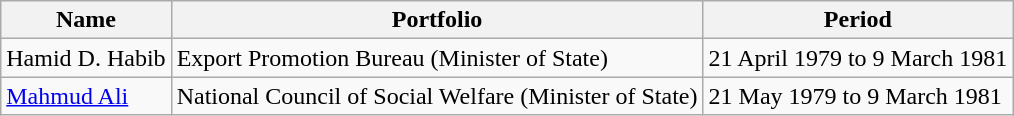<table class="wikitable sortable">
<tr>
<th>Name</th>
<th>Portfolio</th>
<th>Period</th>
</tr>
<tr>
<td>Hamid D. Habib</td>
<td>Export Promotion Bureau (Minister of State)</td>
<td>21 April 1979 to 9 March 1981</td>
</tr>
<tr>
<td><a href='#'>Mahmud Ali</a></td>
<td>National Council of Social Welfare (Minister of State)</td>
<td>21 May 1979 to 9 March 1981</td>
</tr>
</table>
